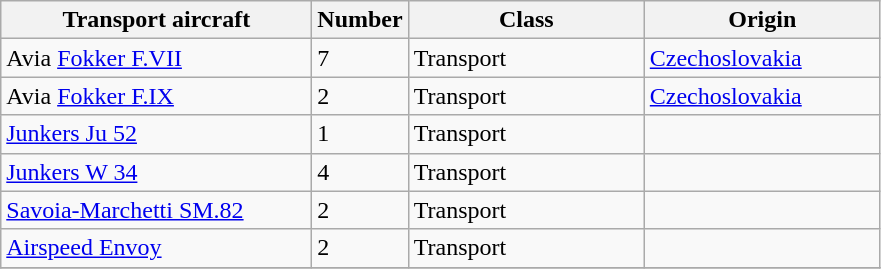<table class="wikitable sortable">
<tr>
<th width="200pt">Transport aircraft</th>
<th width="50pt">Number</th>
<th width="150pt">Class</th>
<th width="150pt">Origin</th>
</tr>
<tr>
<td>Avia <a href='#'>Fokker F.VII</a></td>
<td>7</td>
<td>Transport</td>
<td> <a href='#'>Czechoslovakia</a></td>
</tr>
<tr>
<td>Avia <a href='#'>Fokker F.IX</a></td>
<td>2</td>
<td>Transport</td>
<td> <a href='#'>Czechoslovakia</a></td>
</tr>
<tr>
<td><a href='#'>Junkers Ju 52</a></td>
<td>1</td>
<td>Transport</td>
<td></td>
</tr>
<tr>
<td><a href='#'>Junkers W 34</a></td>
<td>4</td>
<td>Transport</td>
<td></td>
</tr>
<tr>
<td><a href='#'>Savoia-Marchetti SM.82</a></td>
<td>2</td>
<td>Transport</td>
<td></td>
</tr>
<tr>
<td><a href='#'>Airspeed Envoy</a></td>
<td>2</td>
<td>Transport</td>
<td></td>
</tr>
<tr>
</tr>
</table>
